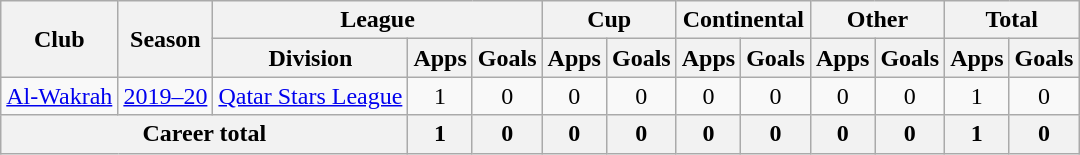<table class="wikitable" style="text-align: center">
<tr>
<th rowspan="2">Club</th>
<th rowspan="2">Season</th>
<th colspan="3">League</th>
<th colspan="2">Cup</th>
<th colspan="2">Continental</th>
<th colspan="2">Other</th>
<th colspan="2">Total</th>
</tr>
<tr>
<th>Division</th>
<th>Apps</th>
<th>Goals</th>
<th>Apps</th>
<th>Goals</th>
<th>Apps</th>
<th>Goals</th>
<th>Apps</th>
<th>Goals</th>
<th>Apps</th>
<th>Goals</th>
</tr>
<tr>
<td><a href='#'>Al-Wakrah</a></td>
<td><a href='#'>2019–20</a></td>
<td><a href='#'>Qatar Stars League</a></td>
<td>1</td>
<td>0</td>
<td>0</td>
<td>0</td>
<td>0</td>
<td>0</td>
<td>0</td>
<td>0</td>
<td>1</td>
<td>0</td>
</tr>
<tr>
<th colspan=3>Career total</th>
<th>1</th>
<th>0</th>
<th>0</th>
<th>0</th>
<th>0</th>
<th>0</th>
<th>0</th>
<th>0</th>
<th>1</th>
<th>0</th>
</tr>
</table>
